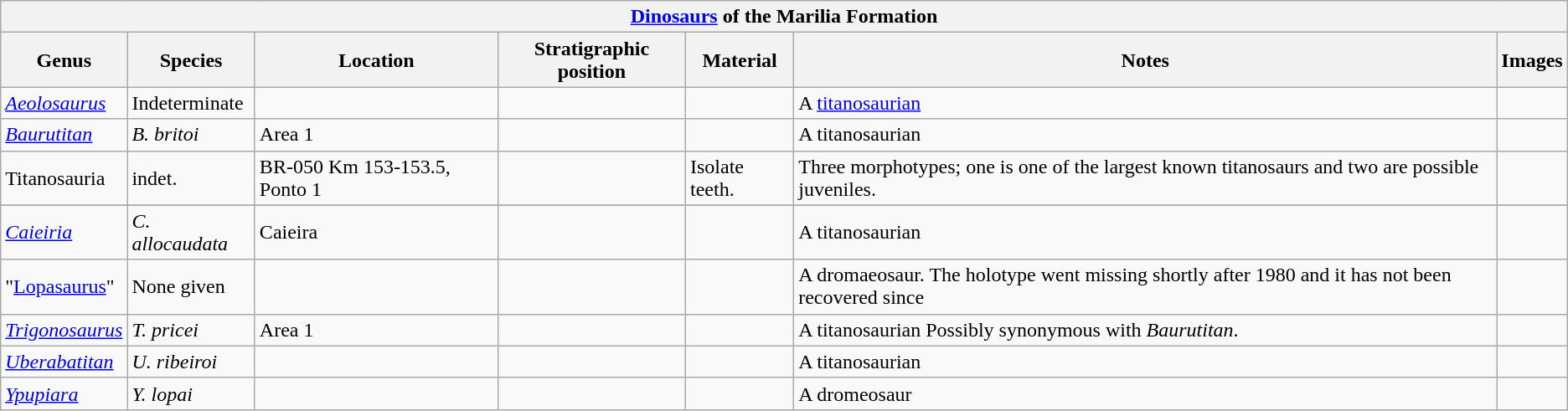<table class="wikitable" align="center">
<tr>
<th colspan="7" align="center"><strong><a href='#'>Dinosaurs</a> of the Marilia Formation</strong></th>
</tr>
<tr>
<th>Genus</th>
<th>Species</th>
<th>Location</th>
<th>Stratigraphic position</th>
<th>Material</th>
<th>Notes</th>
<th>Images</th>
</tr>
<tr>
<td><em><a href='#'>Aeolosaurus</a></em></td>
<td>Indeterminate</td>
<td></td>
<td></td>
<td></td>
<td>A <a href='#'>titanosaurian</a></td>
<td></td>
</tr>
<tr>
<td><em><a href='#'>Baurutitan</a></em></td>
<td><em>B. britoi</em></td>
<td>Area 1</td>
<td></td>
<td></td>
<td>A titanosaurian</td>
<td></td>
</tr>
<tr>
<td>Titanosauria</td>
<td>indet.</td>
<td>BR-050 Km 153-153.5, Ponto 1</td>
<td></td>
<td>Isolate teeth.</td>
<td>Three morphotypes; one is one of the largest known titanosaurs and two are possible juveniles.</td>
<td></td>
</tr>
<tr>
</tr>
<tr>
<td><em><a href='#'>Caieiria</a></em></td>
<td><em>C. allocaudata</em></td>
<td>Caieira</td>
<td></td>
<td></td>
<td>A titanosaurian</td>
<td></td>
</tr>
<tr>
<td>"<a href='#'>Lopasaurus</a>"</td>
<td>None given</td>
<td></td>
<td></td>
<td></td>
<td>A dromaeosaur. The holotype went missing shortly after 1980 and it has not been recovered since</td>
<td></td>
</tr>
<tr>
<td><em><a href='#'>Trigonosaurus</a></em></td>
<td><em>T. pricei</em></td>
<td>Area 1</td>
<td></td>
<td></td>
<td>A titanosaurian Possibly synonymous with <em>Baurutitan</em>.</td>
<td></td>
</tr>
<tr>
<td><em><a href='#'>Uberabatitan</a></em></td>
<td><em>U. ribeiroi</em></td>
<td></td>
<td></td>
<td></td>
<td>A titanosaurian</td>
<td></td>
</tr>
<tr>
<td><em><a href='#'>Ypupiara</a></em></td>
<td><em>Y. lopai</em></td>
<td></td>
<td></td>
<td></td>
<td>A dromeosaur</td>
<td></td>
</tr>
</table>
